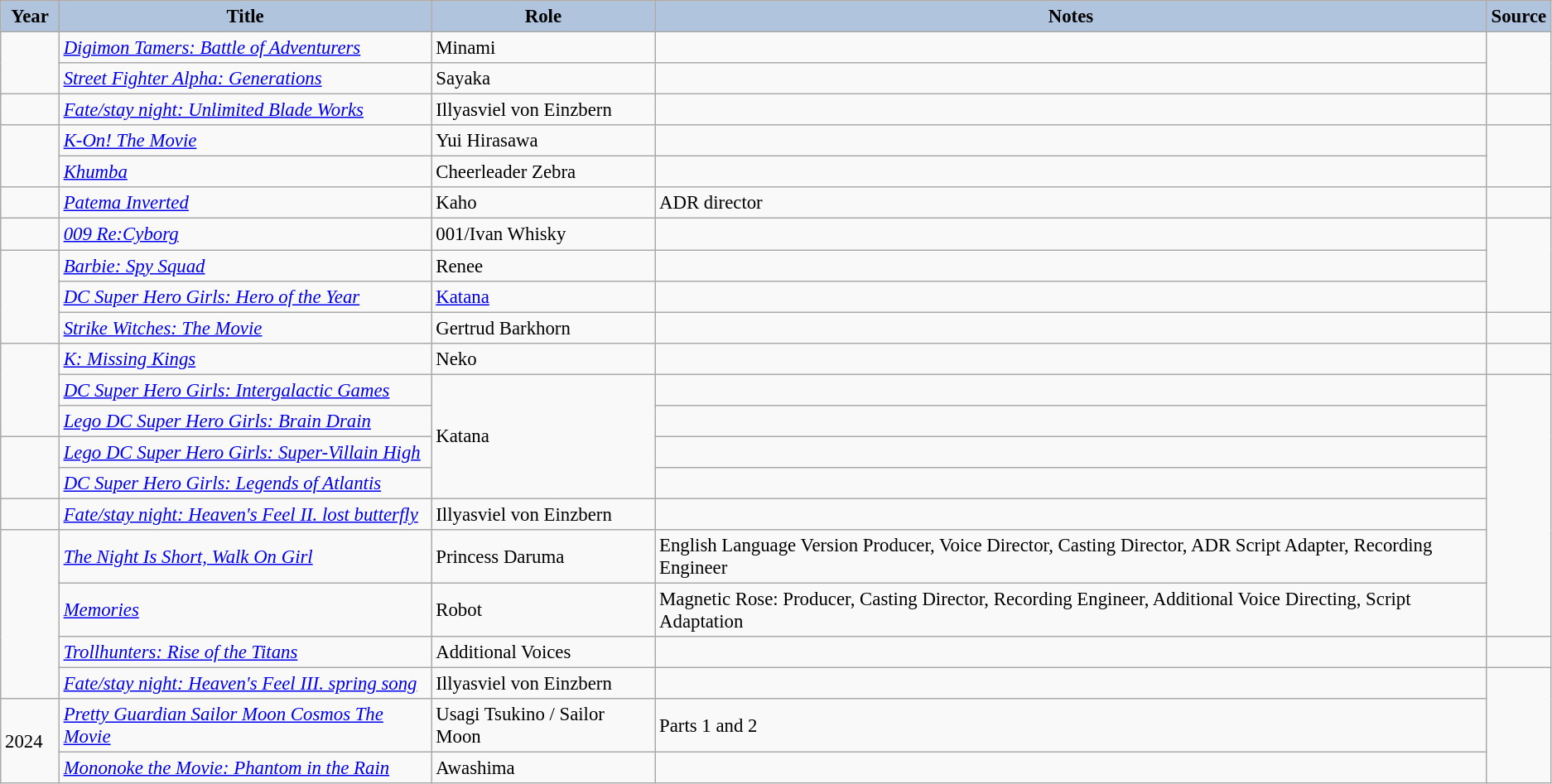<table class="wikitable sortable plainrowheaders" style="width=90%; font-size: 95%;">
<tr>
<th style="background:#b0c4de; width:40px;">Year</th>
<th style="background:#b0c4de;">Title</th>
<th style="background:#b0c4de;">Role</th>
<th style="background:#b0c4de;" class="unsortable">Notes</th>
<th style="background:#b0c4de;" class="unsortable">Source</th>
</tr>
<tr>
<td rowspan="2"></td>
<td><em><a href='#'>Digimon Tamers: Battle of Adventurers</a></em></td>
<td>Minami</td>
<td></td>
<td rowspan="2"></td>
</tr>
<tr>
<td><em><a href='#'>Street Fighter Alpha: Generations</a></em></td>
<td>Sayaka</td>
<td></td>
</tr>
<tr>
<td></td>
<td><em><a href='#'>Fate/stay night: Unlimited Blade Works</a></em></td>
<td>Illyasviel von Einzbern</td>
<td></td>
<td></td>
</tr>
<tr>
<td rowspan="2"></td>
<td><em><a href='#'>K-On! The Movie</a></em></td>
<td>Yui Hirasawa</td>
<td></td>
<td rowspan="2"></td>
</tr>
<tr>
<td><em><a href='#'>Khumba</a></em></td>
<td>Cheerleader Zebra</td>
<td> </td>
</tr>
<tr>
<td></td>
<td><em><a href='#'>Patema Inverted</a></em></td>
<td>Kaho</td>
<td>ADR director</td>
<td></td>
</tr>
<tr>
<td></td>
<td><em><a href='#'>009 Re:Cyborg</a></em></td>
<td>001/Ivan Whisky</td>
<td> </td>
<td rowspan="3"></td>
</tr>
<tr>
<td rowspan="3"></td>
<td><em><a href='#'>Barbie: Spy Squad</a></em></td>
<td>Renee</td>
<td> </td>
</tr>
<tr>
<td><em><a href='#'>DC Super Hero Girls: Hero of the Year</a></em></td>
<td><a href='#'>Katana</a></td>
<td> </td>
</tr>
<tr>
<td><em><a href='#'>Strike Witches: The Movie</a></em></td>
<td>Gertrud Barkhorn</td>
<td></td>
<td></td>
</tr>
<tr>
<td rowspan="3"></td>
<td><em><a href='#'>K: Missing Kings</a></em></td>
<td>Neko</td>
<td></td>
<td></td>
</tr>
<tr>
<td><em><a href='#'>DC Super Hero Girls: Intergalactic Games</a></em></td>
<td rowspan="4">Katana</td>
<td> </td>
<td rowspan="7"></td>
</tr>
<tr>
<td><em><a href='#'>Lego DC Super Hero Girls: Brain Drain</a></em></td>
<td> </td>
</tr>
<tr>
<td rowspan="2"></td>
<td><em><a href='#'>Lego DC Super Hero Girls: Super-Villain High</a></em></td>
<td></td>
</tr>
<tr>
<td><em><a href='#'>DC Super Hero Girls: Legends of Atlantis</a></em></td>
<td></td>
</tr>
<tr>
<td></td>
<td><em><a href='#'>Fate/stay night: Heaven's Feel II. lost butterfly</a></em></td>
<td>Illyasviel von Einzbern</td>
<td></td>
</tr>
<tr>
<td rowspan="4"></td>
<td><em><a href='#'>The Night Is Short, Walk On Girl</a></em></td>
<td>Princess Daruma</td>
<td>English Language Version Producer, Voice Director, Casting Director, ADR Script Adapter, Recording Engineer</td>
</tr>
<tr>
<td><em><a href='#'>Memories</a></em></td>
<td>Robot</td>
<td>Magnetic Rose: Producer, Casting Director, Recording Engineer, Additional Voice Directing, Script Adaptation</td>
</tr>
<tr>
<td><em><a href='#'>Trollhunters: Rise of the Titans</a></em></td>
<td>Additional Voices</td>
<td></td>
<td></td>
</tr>
<tr>
<td><em><a href='#'>Fate/stay night: Heaven's Feel III. spring song</a></em></td>
<td>Illyasviel von Einzbern</td>
<td></td>
<td rowspan="3"></td>
</tr>
<tr>
<td rowspan="2">2024</td>
<td><em><a href='#'>Pretty Guardian Sailor Moon Cosmos The Movie</a></em></td>
<td>Usagi Tsukino / Sailor Moon</td>
<td>Parts 1 and 2</td>
</tr>
<tr>
<td><em><a href='#'>Mononoke the Movie: Phantom in the Rain</a></em></td>
<td>Awashima</td>
<td></td>
</tr>
</table>
